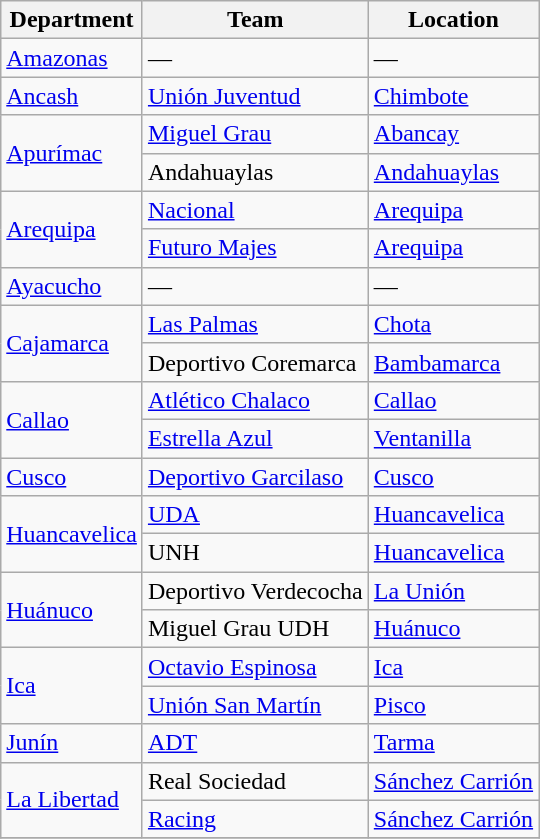<table class="wikitable">
<tr>
<th>Department</th>
<th>Team</th>
<th>Location</th>
</tr>
<tr>
<td><a href='#'>Amazonas</a></td>
<td>—</td>
<td>—</td>
</tr>
<tr>
<td><a href='#'>Ancash</a></td>
<td><a href='#'>Unión Juventud</a></td>
<td><a href='#'>Chimbote</a></td>
</tr>
<tr>
<td rowspan="2"><a href='#'>Apurímac</a></td>
<td><a href='#'>Miguel Grau</a></td>
<td><a href='#'>Abancay</a></td>
</tr>
<tr>
<td>Andahuaylas</td>
<td><a href='#'>Andahuaylas</a></td>
</tr>
<tr>
<td rowspan="2"><a href='#'>Arequipa</a></td>
<td><a href='#'>Nacional</a></td>
<td><a href='#'>Arequipa</a></td>
</tr>
<tr>
<td><a href='#'>Futuro Majes</a></td>
<td><a href='#'>Arequipa</a></td>
</tr>
<tr>
<td><a href='#'>Ayacucho</a></td>
<td>—</td>
<td>—</td>
</tr>
<tr>
<td rowspan="2"><a href='#'>Cajamarca</a></td>
<td><a href='#'>Las Palmas</a></td>
<td><a href='#'>Chota</a></td>
</tr>
<tr>
<td>Deportivo Coremarca</td>
<td><a href='#'>Bambamarca</a></td>
</tr>
<tr>
<td rowspan="2"><a href='#'>Callao</a></td>
<td><a href='#'>Atlético Chalaco</a></td>
<td><a href='#'>Callao</a></td>
</tr>
<tr>
<td><a href='#'>Estrella Azul</a></td>
<td><a href='#'>Ventanilla</a></td>
</tr>
<tr>
<td><a href='#'>Cusco</a></td>
<td><a href='#'>Deportivo Garcilaso</a></td>
<td><a href='#'>Cusco</a></td>
</tr>
<tr>
<td rowspan="2"><a href='#'>Huancavelica</a></td>
<td><a href='#'>UDA</a></td>
<td><a href='#'>Huancavelica</a></td>
</tr>
<tr>
<td>UNH</td>
<td><a href='#'>Huancavelica</a></td>
</tr>
<tr>
<td rowspan="2"><a href='#'>Huánuco</a></td>
<td>Deportivo Verdecocha</td>
<td><a href='#'>La Unión</a></td>
</tr>
<tr>
<td>Miguel Grau UDH</td>
<td><a href='#'>Huánuco</a></td>
</tr>
<tr>
<td rowspan="2"><a href='#'>Ica</a></td>
<td><a href='#'>Octavio Espinosa</a></td>
<td><a href='#'>Ica</a></td>
</tr>
<tr>
<td><a href='#'>Unión San Martín</a></td>
<td><a href='#'>Pisco</a></td>
</tr>
<tr>
<td><a href='#'>Junín</a></td>
<td><a href='#'>ADT</a></td>
<td><a href='#'>Tarma</a></td>
</tr>
<tr>
<td rowspan="2"><a href='#'>La Libertad</a></td>
<td>Real Sociedad</td>
<td><a href='#'>Sánchez Carrión</a></td>
</tr>
<tr>
<td><a href='#'>Racing</a></td>
<td><a href='#'>Sánchez Carrión</a></td>
</tr>
<tr>
</tr>
</table>
